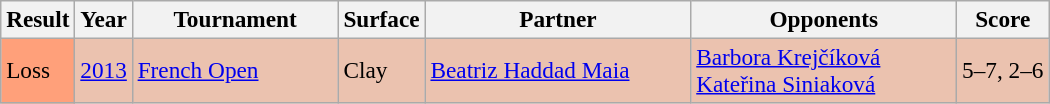<table class="sortable wikitable" style=font-size:97%>
<tr>
<th>Result</th>
<th>Year</th>
<th width=130>Tournament</th>
<th>Surface</th>
<th width=170>Partner</th>
<th width=170>Opponents</th>
<th class="unsortable">Score</th>
</tr>
<tr style="background:#ebc2af;">
<td style="background:#ffa07a;">Loss</td>
<td><a href='#'>2013</a></td>
<td><a href='#'>French Open</a></td>
<td>Clay</td>
<td> <a href='#'>Beatriz Haddad Maia</a></td>
<td> <a href='#'>Barbora Krejčíková</a> <br>  <a href='#'>Kateřina Siniaková</a></td>
<td>5–7, 2–6</td>
</tr>
</table>
